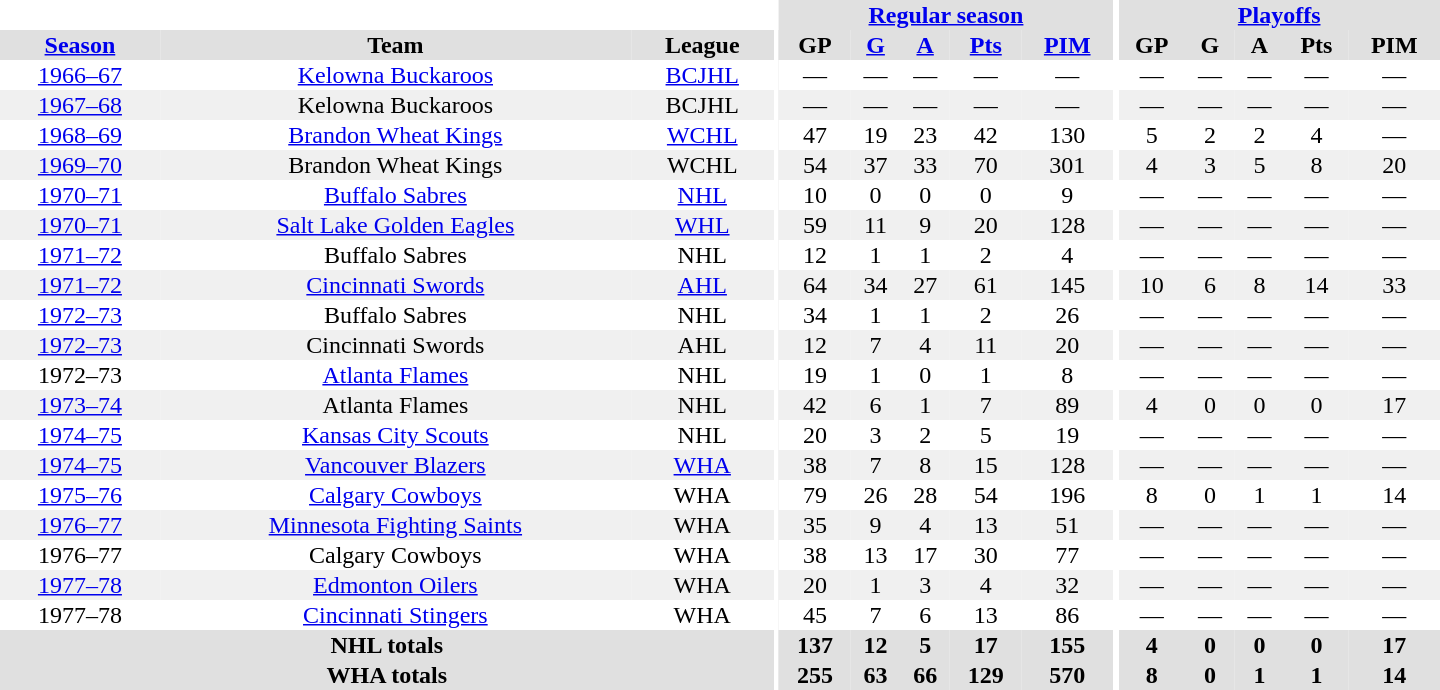<table border="0" cellpadding="1" cellspacing="0" style="text-align:center; width:60em;">
<tr bgcolor="#e0e0e0">
<th colspan="3" bgcolor="#ffffff"></th>
<th rowspan="100" bgcolor="#ffffff"></th>
<th colspan="5"><a href='#'>Regular season</a></th>
<th rowspan="100" bgcolor="#ffffff"></th>
<th colspan="5"><a href='#'>Playoffs</a></th>
</tr>
<tr bgcolor="#e0e0e0">
<th><a href='#'>Season</a></th>
<th>Team</th>
<th>League</th>
<th>GP</th>
<th><a href='#'>G</a></th>
<th><a href='#'>A</a></th>
<th><a href='#'>Pts</a></th>
<th><a href='#'>PIM</a></th>
<th>GP</th>
<th>G</th>
<th>A</th>
<th>Pts</th>
<th>PIM</th>
</tr>
<tr>
<td><a href='#'>1966–67</a></td>
<td><a href='#'>Kelowna Buckaroos</a></td>
<td><a href='#'>BCJHL</a></td>
<td>—</td>
<td>—</td>
<td>—</td>
<td>—</td>
<td>—</td>
<td>—</td>
<td>—</td>
<td>—</td>
<td>—</td>
<td>—</td>
</tr>
<tr bgcolor="#f0f0f0">
<td><a href='#'>1967–68</a></td>
<td>Kelowna Buckaroos</td>
<td>BCJHL</td>
<td>—</td>
<td>—</td>
<td>—</td>
<td>—</td>
<td>—</td>
<td>—</td>
<td>—</td>
<td>—</td>
<td>—</td>
<td>—</td>
</tr>
<tr>
<td><a href='#'>1968–69</a></td>
<td><a href='#'>Brandon Wheat Kings</a></td>
<td><a href='#'>WCHL</a></td>
<td>47</td>
<td>19</td>
<td>23</td>
<td>42</td>
<td>130</td>
<td>5</td>
<td>2</td>
<td>2</td>
<td>4</td>
<td>—</td>
</tr>
<tr bgcolor="#f0f0f0">
<td><a href='#'>1969–70</a></td>
<td>Brandon Wheat Kings</td>
<td>WCHL</td>
<td>54</td>
<td>37</td>
<td>33</td>
<td>70</td>
<td>301</td>
<td>4</td>
<td>3</td>
<td>5</td>
<td>8</td>
<td>20</td>
</tr>
<tr>
<td><a href='#'>1970–71</a></td>
<td><a href='#'>Buffalo Sabres</a></td>
<td><a href='#'>NHL</a></td>
<td>10</td>
<td>0</td>
<td>0</td>
<td>0</td>
<td>9</td>
<td>—</td>
<td>—</td>
<td>—</td>
<td>—</td>
<td>—</td>
</tr>
<tr bgcolor="#f0f0f0">
<td><a href='#'>1970–71</a></td>
<td><a href='#'>Salt Lake Golden Eagles</a></td>
<td><a href='#'>WHL</a></td>
<td>59</td>
<td>11</td>
<td>9</td>
<td>20</td>
<td>128</td>
<td>—</td>
<td>—</td>
<td>—</td>
<td>—</td>
<td>—</td>
</tr>
<tr>
<td><a href='#'>1971–72</a></td>
<td>Buffalo Sabres</td>
<td>NHL</td>
<td>12</td>
<td>1</td>
<td>1</td>
<td>2</td>
<td>4</td>
<td>—</td>
<td>—</td>
<td>—</td>
<td>—</td>
<td>—</td>
</tr>
<tr bgcolor="#f0f0f0">
<td><a href='#'>1971–72</a></td>
<td><a href='#'>Cincinnati Swords</a></td>
<td><a href='#'>AHL</a></td>
<td>64</td>
<td>34</td>
<td>27</td>
<td>61</td>
<td>145</td>
<td>10</td>
<td>6</td>
<td>8</td>
<td>14</td>
<td>33</td>
</tr>
<tr>
<td><a href='#'>1972–73</a></td>
<td>Buffalo Sabres</td>
<td>NHL</td>
<td>34</td>
<td>1</td>
<td>1</td>
<td>2</td>
<td>26</td>
<td>—</td>
<td>—</td>
<td>—</td>
<td>—</td>
<td>—</td>
</tr>
<tr bgcolor="#f0f0f0">
<td><a href='#'>1972–73</a></td>
<td>Cincinnati Swords</td>
<td>AHL</td>
<td>12</td>
<td>7</td>
<td>4</td>
<td>11</td>
<td>20</td>
<td>—</td>
<td>—</td>
<td>—</td>
<td>—</td>
<td>—</td>
</tr>
<tr>
<td>1972–73</td>
<td><a href='#'>Atlanta Flames</a></td>
<td>NHL</td>
<td>19</td>
<td>1</td>
<td>0</td>
<td>1</td>
<td>8</td>
<td>—</td>
<td>—</td>
<td>—</td>
<td>—</td>
<td>—</td>
</tr>
<tr bgcolor="#f0f0f0">
<td><a href='#'>1973–74</a></td>
<td>Atlanta Flames</td>
<td>NHL</td>
<td>42</td>
<td>6</td>
<td>1</td>
<td>7</td>
<td>89</td>
<td>4</td>
<td>0</td>
<td>0</td>
<td>0</td>
<td>17</td>
</tr>
<tr>
<td><a href='#'>1974–75</a></td>
<td><a href='#'>Kansas City Scouts</a></td>
<td>NHL</td>
<td>20</td>
<td>3</td>
<td>2</td>
<td>5</td>
<td>19</td>
<td>—</td>
<td>—</td>
<td>—</td>
<td>—</td>
<td>—</td>
</tr>
<tr bgcolor="#f0f0f0">
<td><a href='#'>1974–75</a></td>
<td><a href='#'>Vancouver Blazers</a></td>
<td><a href='#'>WHA</a></td>
<td>38</td>
<td>7</td>
<td>8</td>
<td>15</td>
<td>128</td>
<td>—</td>
<td>—</td>
<td>—</td>
<td>—</td>
<td>—</td>
</tr>
<tr>
<td><a href='#'>1975–76</a></td>
<td><a href='#'>Calgary Cowboys</a></td>
<td>WHA</td>
<td>79</td>
<td>26</td>
<td>28</td>
<td>54</td>
<td>196</td>
<td>8</td>
<td>0</td>
<td>1</td>
<td>1</td>
<td>14</td>
</tr>
<tr bgcolor="#f0f0f0">
<td><a href='#'>1976–77</a></td>
<td><a href='#'>Minnesota Fighting Saints</a></td>
<td>WHA</td>
<td>35</td>
<td>9</td>
<td>4</td>
<td>13</td>
<td>51</td>
<td>—</td>
<td>—</td>
<td>—</td>
<td>—</td>
<td>—</td>
</tr>
<tr>
<td>1976–77</td>
<td>Calgary Cowboys</td>
<td>WHA</td>
<td>38</td>
<td>13</td>
<td>17</td>
<td>30</td>
<td>77</td>
<td>—</td>
<td>—</td>
<td>—</td>
<td>—</td>
<td>—</td>
</tr>
<tr bgcolor="#f0f0f0">
<td><a href='#'>1977–78</a></td>
<td><a href='#'>Edmonton Oilers</a></td>
<td>WHA</td>
<td>20</td>
<td>1</td>
<td>3</td>
<td>4</td>
<td>32</td>
<td>—</td>
<td>—</td>
<td>—</td>
<td>—</td>
<td>—</td>
</tr>
<tr>
<td>1977–78</td>
<td><a href='#'>Cincinnati Stingers</a></td>
<td>WHA</td>
<td>45</td>
<td>7</td>
<td>6</td>
<td>13</td>
<td>86</td>
<td>—</td>
<td>—</td>
<td>—</td>
<td>—</td>
<td>—</td>
</tr>
<tr bgcolor="#e0e0e0">
<th colspan="3">NHL totals</th>
<th>137</th>
<th>12</th>
<th>5</th>
<th>17</th>
<th>155</th>
<th>4</th>
<th>0</th>
<th>0</th>
<th>0</th>
<th>17</th>
</tr>
<tr bgcolor="#e0e0e0">
<th colspan="3">WHA totals</th>
<th>255</th>
<th>63</th>
<th>66</th>
<th>129</th>
<th>570</th>
<th>8</th>
<th>0</th>
<th>1</th>
<th>1</th>
<th>14</th>
</tr>
</table>
